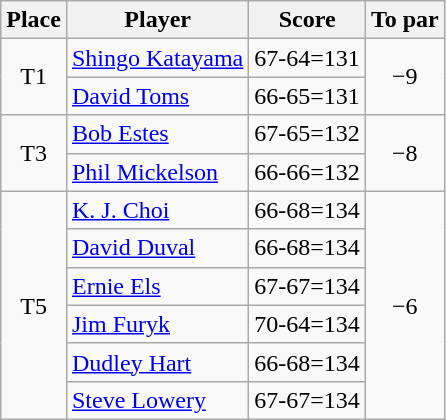<table class="wikitable">
<tr>
<th>Place</th>
<th>Player</th>
<th>Score</th>
<th>To par</th>
</tr>
<tr>
<td rowspan="2" align=center>T1</td>
<td> <a href='#'>Shingo Katayama</a></td>
<td align=center>67-64=131</td>
<td rowspan="2" align=center>−9</td>
</tr>
<tr>
<td> <a href='#'>David Toms</a></td>
<td>66-65=131</td>
</tr>
<tr>
<td rowspan="2" align=center>T3</td>
<td> <a href='#'>Bob Estes</a></td>
<td align=center>67-65=132</td>
<td rowspan="2" align=center>−8</td>
</tr>
<tr>
<td> <a href='#'>Phil Mickelson</a></td>
<td>66-66=132</td>
</tr>
<tr>
<td rowspan="6" align=center>T5</td>
<td> <a href='#'>K. J. Choi</a></td>
<td align=center>66-68=134</td>
<td rowspan="6" align=center>−6</td>
</tr>
<tr>
<td> <a href='#'>David Duval</a></td>
<td>66-68=134</td>
</tr>
<tr>
<td> <a href='#'>Ernie Els</a></td>
<td>67-67=134</td>
</tr>
<tr>
<td> <a href='#'>Jim Furyk</a></td>
<td>70-64=134</td>
</tr>
<tr>
<td> <a href='#'>Dudley Hart</a></td>
<td>66-68=134</td>
</tr>
<tr>
<td> <a href='#'>Steve Lowery</a></td>
<td>67-67=134</td>
</tr>
</table>
